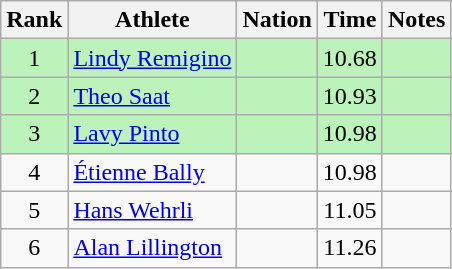<table class="wikitable sortable" style="text-align:center">
<tr>
<th>Rank</th>
<th>Athlete</th>
<th>Nation</th>
<th>Time</th>
<th>Notes</th>
</tr>
<tr bgcolor=bbf3bb>
<td>1</td>
<td align=left><a href='#'>Lindy Remigino</a></td>
<td align=left></td>
<td>10.68</td>
<td></td>
</tr>
<tr bgcolor=bbf3bb>
<td>2</td>
<td align=left><a href='#'>Theo Saat</a></td>
<td align=left></td>
<td>10.93</td>
<td></td>
</tr>
<tr bgcolor=bbf3bb>
<td>3</td>
<td align=left><a href='#'>Lavy Pinto</a></td>
<td align=left></td>
<td>10.98</td>
<td></td>
</tr>
<tr>
<td>4</td>
<td align=left><a href='#'>Étienne Bally</a></td>
<td align=left></td>
<td>10.98</td>
<td></td>
</tr>
<tr>
<td>5</td>
<td align=left><a href='#'>Hans Wehrli</a></td>
<td align=left></td>
<td>11.05</td>
<td></td>
</tr>
<tr>
<td>6</td>
<td align=left><a href='#'>Alan Lillington</a></td>
<td align=left></td>
<td>11.26</td>
<td></td>
</tr>
</table>
